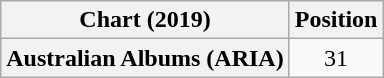<table class="wikitable plainrowheaders" style="text-align:center">
<tr>
<th>Chart (2019)</th>
<th>Position</th>
</tr>
<tr>
<th scope="row">Australian Albums (ARIA)</th>
<td>31</td>
</tr>
</table>
